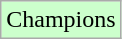<table class="wikitable">
<tr width=10px bgcolor="#ccffcc">
<td>Champions</td>
</tr>
</table>
